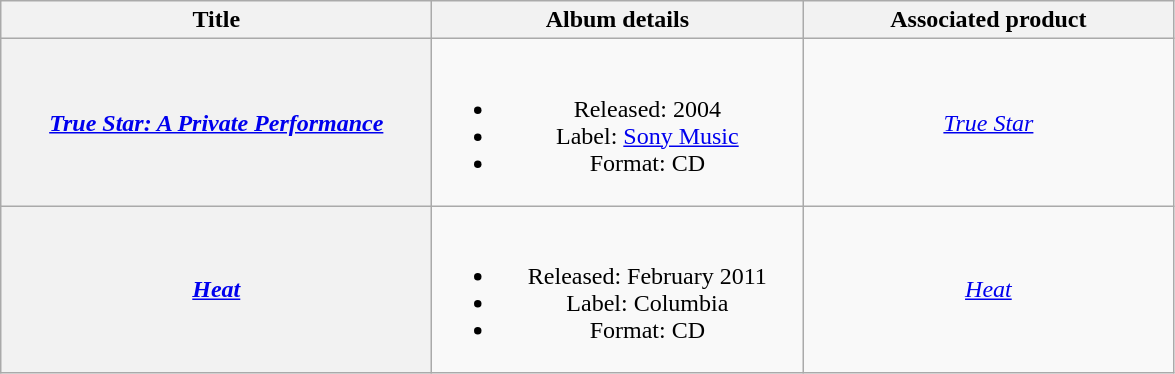<table class="wikitable plainrowheaders" style="text-align:center;" border="1">
<tr>
<th scope="col" style="width:17.5em;">Title</th>
<th scope="col" style="width:15em;">Album details</th>
<th scope="col" style="width:15em;">Associated product</th>
</tr>
<tr>
<th scope="row"><em><a href='#'>True Star: A Private Performance</a></em></th>
<td><br><ul><li>Released: 2004 </li><li>Label: <a href='#'>Sony Music</a></li><li>Format: CD</li></ul></td>
<td><em><a href='#'>True Star</a></em></td>
</tr>
<tr>
<th scope="row"><em><a href='#'>Heat</a></em></th>
<td><br><ul><li>Released: February 2011 </li><li>Label: Columbia</li><li>Format: CD</li></ul></td>
<td><em><a href='#'>Heat</a></em></td>
</tr>
</table>
